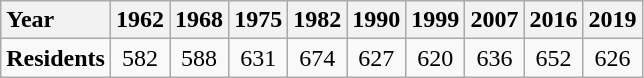<table class="wikitable" style="text-align:center;">
<tr>
<th style="text-align:left;">Year</th>
<th>1962</th>
<th>1968</th>
<th>1975</th>
<th>1982</th>
<th>1990</th>
<th>1999</th>
<th>2007</th>
<th>2016</th>
<th>2019</th>
</tr>
<tr>
<td style="text-align:left;"><strong>Residents</strong></td>
<td>582</td>
<td>588</td>
<td>631</td>
<td>674</td>
<td>627</td>
<td>620</td>
<td>636</td>
<td>652</td>
<td>626</td>
</tr>
</table>
